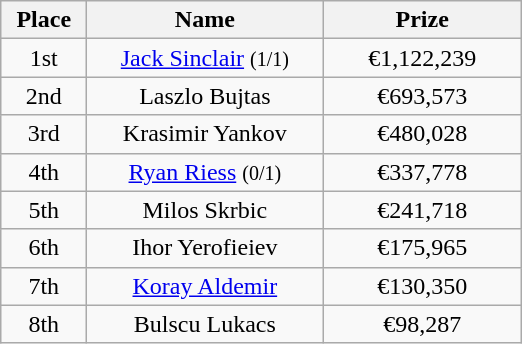<table class="wikitable">
<tr>
<th width="50">Place</th>
<th width="150">Name</th>
<th width="125">Prize</th>
</tr>
<tr>
<td align = "center">1st</td>
<td align = "center"><a href='#'>Jack Sinclair</a> <small>(1/1)</small></td>
<td align = "center">€1,122,239</td>
</tr>
<tr>
<td align = "center">2nd</td>
<td align = "center">Laszlo Bujtas</td>
<td align = "center">€693,573</td>
</tr>
<tr>
<td align = "center">3rd</td>
<td align = "center">Krasimir Yankov</td>
<td align = "center">€480,028</td>
</tr>
<tr>
<td align = "center">4th</td>
<td align = "center"><a href='#'>Ryan Riess</a> <small>(0/1)</small></td>
<td align = "center">€337,778</td>
</tr>
<tr>
<td align = "center">5th</td>
<td align = "center">Milos Skrbic</td>
<td align = "center">€241,718</td>
</tr>
<tr>
<td align = "center">6th</td>
<td align = "center">Ihor Yerofieiev</td>
<td align = "center">€175,965</td>
</tr>
<tr>
<td align = "center">7th</td>
<td align = "center"><a href='#'>Koray Aldemir</a></td>
<td align = "center">€130,350</td>
</tr>
<tr>
<td align = "center">8th</td>
<td align = "center">Bulscu Lukacs</td>
<td align = "center">€98,287</td>
</tr>
</table>
